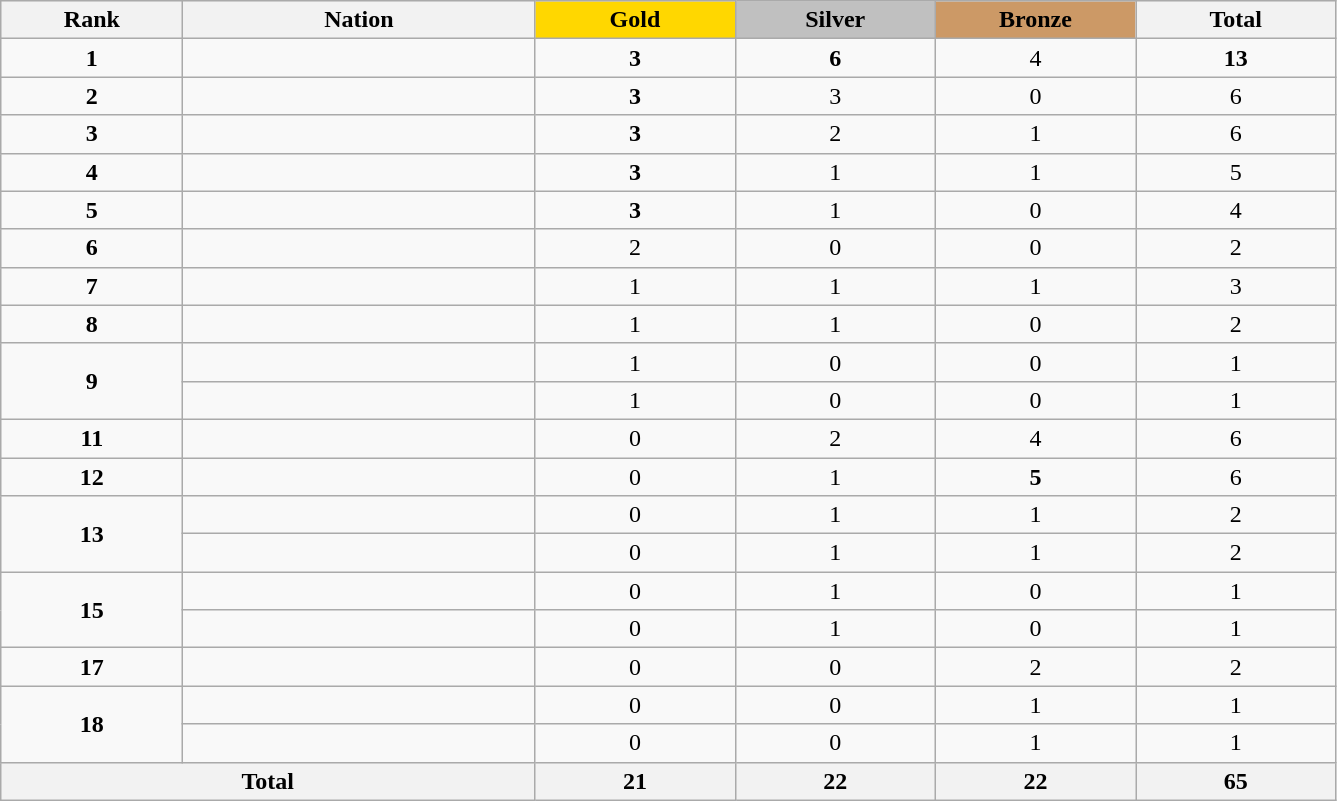<table class="wikitable collapsible autocollapse plainrowheaders" width=70.5% style="text-align:center;">
<tr style="background-color:#EDEDED;">
<th width=100px class="hintergrundfarbe5">Rank</th>
<th width=200px class="hintergrundfarbe6">Nation</th>
<th style="background:    gold; width:15%">Gold</th>
<th style="background:  silver; width:15%">Silver</th>
<th style="background: #CC9966; width:15%">Bronze</th>
<th class="hintergrundfarbe6" style="width:15%">Total</th>
</tr>
<tr>
<td><strong>1</strong></td>
<td align=left></td>
<td><strong>3</strong></td>
<td><strong>6</strong></td>
<td>4</td>
<td><strong>13</strong></td>
</tr>
<tr>
<td><strong>2</strong></td>
<td align=left></td>
<td><strong>3</strong></td>
<td>3</td>
<td>0</td>
<td>6</td>
</tr>
<tr>
<td><strong>3</strong></td>
<td align=left><em></em></td>
<td><strong>3</strong></td>
<td>2</td>
<td>1</td>
<td>6</td>
</tr>
<tr>
<td><strong>4</strong></td>
<td align=left><em></em></td>
<td><strong>3</strong></td>
<td>1</td>
<td>1</td>
<td>5</td>
</tr>
<tr>
<td><strong>5</strong></td>
<td align=left></td>
<td><strong>3</strong></td>
<td>1</td>
<td>0</td>
<td>4</td>
</tr>
<tr>
<td><strong>6</strong></td>
<td align=left></td>
<td>2</td>
<td>0</td>
<td>0</td>
<td>2</td>
</tr>
<tr>
<td><strong>7</strong></td>
<td align=left></td>
<td>1</td>
<td>1</td>
<td>1</td>
<td>3</td>
</tr>
<tr>
<td><strong>8</strong></td>
<td align=left></td>
<td>1</td>
<td>1</td>
<td>0</td>
<td>2</td>
</tr>
<tr>
<td rowspan=2><strong>9</strong></td>
<td align=left></td>
<td>1</td>
<td>0</td>
<td>0</td>
<td>1</td>
</tr>
<tr>
<td align=left></td>
<td>1</td>
<td>0</td>
<td>0</td>
<td>1</td>
</tr>
<tr>
<td><strong>11</strong></td>
<td align=left></td>
<td>0</td>
<td>2</td>
<td>4</td>
<td>6</td>
</tr>
<tr>
<td><strong>12</strong></td>
<td align=left></td>
<td>0</td>
<td>1</td>
<td><strong>5</strong></td>
<td>6</td>
</tr>
<tr>
<td rowspan=2><strong>13</strong></td>
<td align=left></td>
<td>0</td>
<td>1</td>
<td>1</td>
<td>2</td>
</tr>
<tr>
<td align=left></td>
<td>0</td>
<td>1</td>
<td>1</td>
<td>2</td>
</tr>
<tr>
<td rowspan=2><strong>15</strong></td>
<td align=left></td>
<td>0</td>
<td>1</td>
<td>0</td>
<td>1</td>
</tr>
<tr>
<td align=left></td>
<td>0</td>
<td>1</td>
<td>0</td>
<td>1</td>
</tr>
<tr>
<td><strong>17</strong></td>
<td align=left></td>
<td>0</td>
<td>0</td>
<td>2</td>
<td>2</td>
</tr>
<tr>
<td rowspan=2><strong>18</strong></td>
<td align=left></td>
<td>0</td>
<td>0</td>
<td>1</td>
<td>1</td>
</tr>
<tr>
<td align=left></td>
<td>0</td>
<td>0</td>
<td>1</td>
<td>1</td>
</tr>
<tr>
<th colspan=2>Total</th>
<th>21</th>
<th>22</th>
<th>22</th>
<th>65</th>
</tr>
</table>
